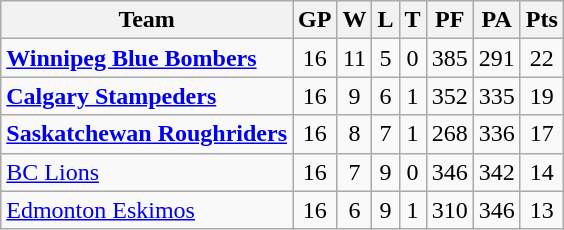<table class="wikitable" valign="top">
<tr>
<th>Team</th>
<th>GP</th>
<th>W</th>
<th>L</th>
<th>T</th>
<th>PF</th>
<th>PA</th>
<th>Pts</th>
</tr>
<tr align="center">
<td align="left"><strong><a href='#'>Winnipeg Blue Bombers</a></strong></td>
<td>16</td>
<td>11</td>
<td>5</td>
<td>0</td>
<td>385</td>
<td>291</td>
<td>22</td>
</tr>
<tr align="center">
<td align="left"><strong><a href='#'>Calgary Stampeders</a></strong></td>
<td>16</td>
<td>9</td>
<td>6</td>
<td>1</td>
<td>352</td>
<td>335</td>
<td>19</td>
</tr>
<tr align="center">
<td align="left"><strong><a href='#'>Saskatchewan Roughriders</a></strong></td>
<td>16</td>
<td>8</td>
<td>7</td>
<td>1</td>
<td>268</td>
<td>336</td>
<td>17</td>
</tr>
<tr align="center">
<td align="left"><a href='#'>BC Lions</a></td>
<td>16</td>
<td>7</td>
<td>9</td>
<td>0</td>
<td>346</td>
<td>342</td>
<td>14</td>
</tr>
<tr align="center">
<td align="left"><a href='#'>Edmonton Eskimos</a></td>
<td>16</td>
<td>6</td>
<td>9</td>
<td>1</td>
<td>310</td>
<td>346</td>
<td>13</td>
</tr>
</table>
